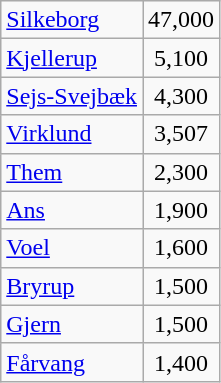<table class="wikitable" style="margin-right:1em">
<tr>
<td><a href='#'>Silkeborg</a></td>
<td align="center">47,000</td>
</tr>
<tr>
<td><a href='#'>Kjellerup</a></td>
<td align="center">5,100</td>
</tr>
<tr>
<td><a href='#'>Sejs-Svejbæk</a></td>
<td align="center">4,300</td>
</tr>
<tr>
<td><a href='#'>Virklund</a></td>
<td align="center">3,507</td>
</tr>
<tr>
<td><a href='#'>Them</a></td>
<td align="center">2,300</td>
</tr>
<tr>
<td><a href='#'>Ans</a></td>
<td align="center">1,900</td>
</tr>
<tr>
<td><a href='#'>Voel</a></td>
<td align="center">1,600</td>
</tr>
<tr>
<td><a href='#'>Bryrup</a></td>
<td align="center">1,500</td>
</tr>
<tr>
<td><a href='#'>Gjern</a></td>
<td align="center">1,500</td>
</tr>
<tr>
<td><a href='#'>Fårvang</a></td>
<td align="center">1,400</td>
</tr>
</table>
